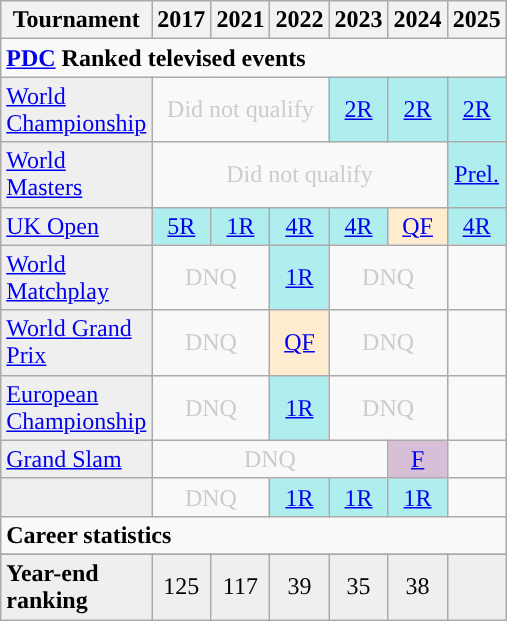<table class="wikitable" style="width:20%; margin:0">
<tr>
<th>Tournament</th>
<th>2017</th>
<th>2021</th>
<th>2022</th>
<th>2023</th>
<th>2024</th>
<th>2025</th>
</tr>
<tr>
<td colspan="15" align="left"><strong><a href='#'>PDC</a> Ranked televised events</strong></td>
</tr>
<tr>
<td style="background:#efefef;"><a href='#'>World Championship</a></td>
<td colspan="3" style="text-align:center; color:#ccc;">Did not qualify</td>
<td style="text-align:center; background:#afeeee;"><a href='#'>2R</a></td>
<td style="text-align:center; background:#afeeee;"><a href='#'>2R</a></td>
<td style="text-align:center; background:#afeeee;"><a href='#'>2R</a></td>
</tr>
<tr>
<td style="background:#efefef;"><a href='#'>World Masters</a></td>
<td colspan="5" style="text-align:center; color:#ccc;">Did not qualify</td>
<td style="text-align:center; background:#afeeee;"><a href='#'>Prel.</a></td>
</tr>
<tr>
<td style="background:#efefef;"><a href='#'>UK Open</a></td>
<td style="text-align:center; background:#afeeee;"><a href='#'>5R</a></td>
<td style="text-align:center; background:#afeeee;"><a href='#'>1R</a></td>
<td style="text-align:center; background:#afeeee;"><a href='#'>4R</a></td>
<td style="text-align:center; background:#afeeee;"><a href='#'>4R</a></td>
<td style="text-align:center; background:#ffebcd;"><a href='#'>QF</a></td>
<td style="text-align:center; background:#afeeee;"><a href='#'>4R</a></td>
</tr>
<tr>
<td style="background:#efefef;"><a href='#'>World Matchplay</a></td>
<td colspan="2" style="text-align:center; color:#ccc;">DNQ</td>
<td style="text-align:center; background:#afeeee;"><a href='#'>1R</a></td>
<td colspan="2" style="text-align:center; color:#ccc;">DNQ</td>
<td></td>
</tr>
<tr>
<td style="background:#efefef;"><a href='#'>World Grand Prix</a></td>
<td colspan="2" style="text-align:center; color:#ccc;">DNQ</td>
<td style="text-align:center; background:#ffebcd;"><a href='#'>QF</a></td>
<td colspan="2" style="text-align:center; color:#ccc;">DNQ</td>
<td></td>
</tr>
<tr>
<td style="background:#efefef;"><a href='#'>European Championship</a></td>
<td colspan="2" style="text-align:center; color:#ccc;">DNQ</td>
<td style="text-align:center; background:#afeeee;"><a href='#'>1R</a></td>
<td colspan="2" style="text-align:center; color:#ccc;">DNQ</td>
<td></td>
</tr>
<tr>
<td style="background:#efefef;"><a href='#'>Grand Slam</a></td>
<td colspan="4" style="text-align:center; color:#ccc;">DNQ</td>
<td style="text-align:center; background:thistle;"><a href='#'>F</a></td>
<td></td>
</tr>
<tr>
<td style="background:#efefef;"></td>
<td colspan="2" style="text-align:center; color:#ccc;">DNQ</td>
<td style="text-align:center; background:#afeeee;"><a href='#'>1R</a></td>
<td style="text-align:center; background:#afeeee;"><a href='#'>1R</a></td>
<td style="text-align:center; background:#afeeee;"><a href='#'>1R</a></td>
<td></td>
</tr>
<tr>
<td colspan="15" align="left"><strong>Career statistics</strong></td>
</tr>
<tr>
</tr>
<tr bgcolor="efefef">
<td align="left"><strong>Year-end ranking</strong></td>
<td style="text-align:center;">125</td>
<td style="text-align:center;">117</td>
<td style="text-align:center;">39</td>
<td style="text-align:center;">35</td>
<td style="text-align:center;">38</td>
<td></td>
</tr>
</table>
